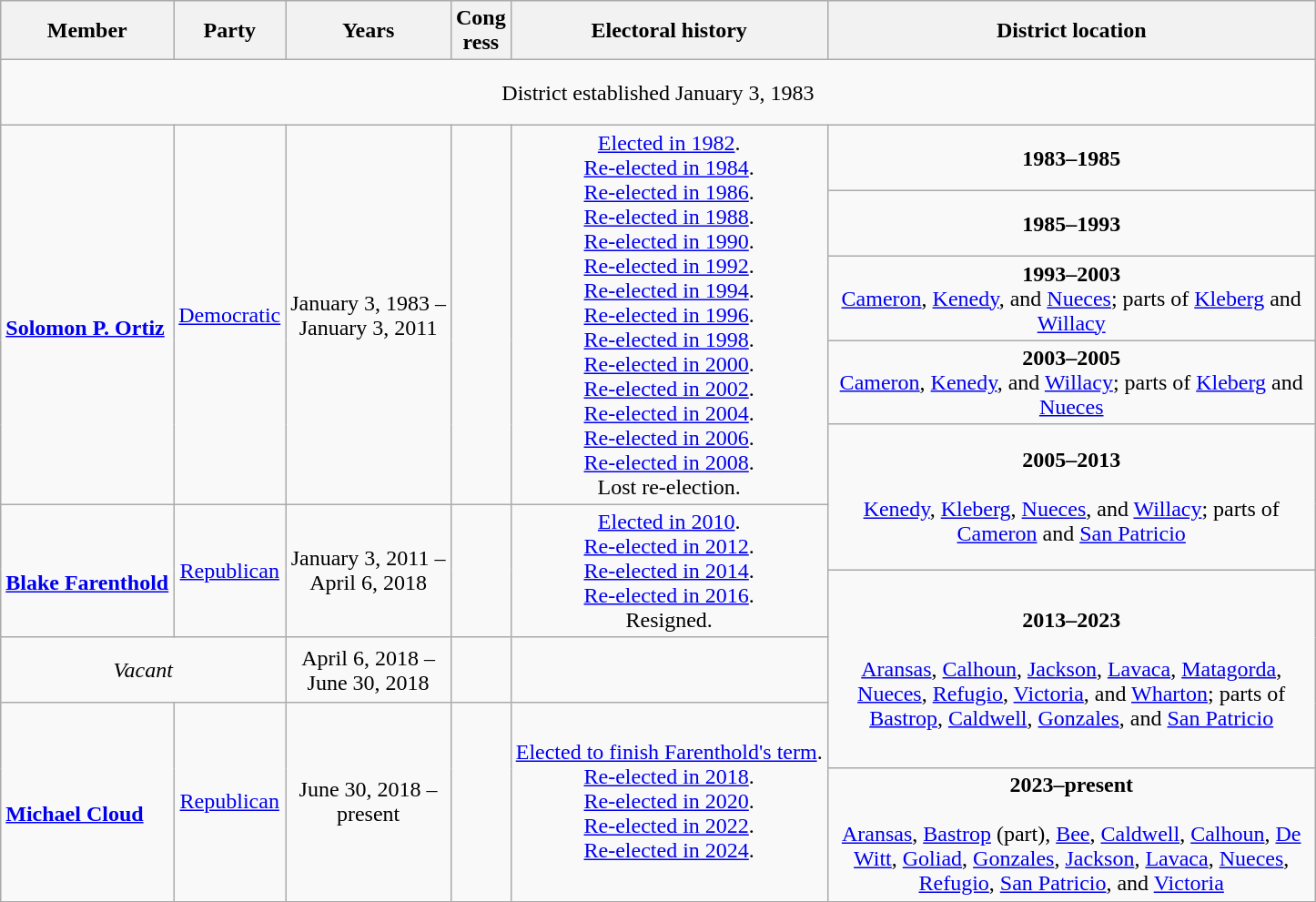<table class=wikitable style="text-align:center">
<tr>
<th>Member</th>
<th>Party</th>
<th>Years</th>
<th>Cong<br>ress</th>
<th>Electoral history</th>
<th width=350>District location</th>
</tr>
<tr style="height:3em">
<td colspan=6>District established January 3, 1983</td>
</tr>
<tr style="height:3em">
<td rowspan=5 align=left><br><strong><a href='#'>Solomon P. Ortiz</a></strong><br></td>
<td rowspan=5 ><a href='#'>Democratic</a></td>
<td rowspan=5 nowrap>January 3, 1983 –<br>January 3, 2011</td>
<td rowspan=5></td>
<td rowspan=5><a href='#'>Elected in 1982</a>.<br><a href='#'>Re-elected in 1984</a>.<br><a href='#'>Re-elected in 1986</a>.<br><a href='#'>Re-elected in 1988</a>.<br><a href='#'>Re-elected in 1990</a>.<br><a href='#'>Re-elected in 1992</a>.<br><a href='#'>Re-elected in 1994</a>.<br><a href='#'>Re-elected in 1996</a>.<br><a href='#'>Re-elected in 1998</a>.<br><a href='#'>Re-elected in 2000</a>.<br><a href='#'>Re-elected in 2002</a>.<br><a href='#'>Re-elected in 2004</a>.<br><a href='#'>Re-elected in 2006</a>.<br><a href='#'>Re-elected in 2008</a>.<br>Lost re-election.</td>
<td><strong>1983–1985</strong><br></td>
</tr>
<tr style="height:3em">
<td><strong>1985–1993</strong><br></td>
</tr>
<tr style="height:3em">
<td><strong>1993–2003</strong><br><a href='#'>Cameron</a>, <a href='#'>Kenedy</a>, and <a href='#'>Nueces</a>; parts of <a href='#'>Kleberg</a> and <a href='#'>Willacy</a></td>
</tr>
<tr style="height:3em">
<td><strong>2003–2005</strong><br><a href='#'>Cameron</a>, <a href='#'>Kenedy</a>, and <a href='#'>Willacy</a>; parts of <a href='#'>Kleberg</a> and <a href='#'>Nueces</a></td>
</tr>
<tr style="height:3em">
<td rowspan=2><strong>2005–2013</strong><br><br><a href='#'>Kenedy</a>, <a href='#'>Kleberg</a>, <a href='#'>Nueces</a>, and <a href='#'>Willacy</a>; parts of <a href='#'>Cameron</a> and <a href='#'>San Patricio</a></td>
</tr>
<tr style="height:3em">
<td rowspan=2 align=left><br><strong><a href='#'>Blake Farenthold</a></strong><br></td>
<td rowspan=2 ><a href='#'>Republican</a></td>
<td rowspan=2 nowrap>January 3, 2011 –<br>April 6, 2018</td>
<td rowspan=2></td>
<td rowspan=2><a href='#'>Elected in 2010</a>.<br><a href='#'>Re-elected in 2012</a>.<br><a href='#'>Re-elected in 2014</a>.<br><a href='#'>Re-elected in 2016</a>.<br>Resigned.</td>
</tr>
<tr style="height:3em">
<td rowspan=3><strong>2013–2023</strong><br><br><a href='#'>Aransas</a>, <a href='#'>Calhoun</a>, <a href='#'>Jackson</a>, <a href='#'>Lavaca</a>, <a href='#'>Matagorda</a>, <a href='#'>Nueces</a>, <a href='#'>Refugio</a>, <a href='#'>Victoria</a>, and <a href='#'>Wharton</a>; parts of <a href='#'>Bastrop</a>, <a href='#'>Caldwell</a>, <a href='#'>Gonzales</a>, and <a href='#'>San Patricio</a></td>
</tr>
<tr style="height:3em">
<td colspan=2><em>Vacant</em></td>
<td nowrap>April 6, 2018 –<br>June 30, 2018</td>
<td></td>
<td></td>
</tr>
<tr style="height:3em">
<td rowspan=2 align=left><br><strong><a href='#'>Michael Cloud</a></strong><br></td>
<td rowspan=2 ><a href='#'>Republican</a></td>
<td rowspan=2 nowrap>June 30, 2018 –<br>present</td>
<td rowspan=2></td>
<td rowspan=2><a href='#'>Elected to finish Farenthold's term</a>.<br><a href='#'>Re-elected in 2018</a>.<br><a href='#'>Re-elected in 2020</a>.<br><a href='#'>Re-elected in 2022</a>.<br><a href='#'>Re-elected in 2024</a>.</td>
</tr>
<tr style="height:3em">
<td><strong>2023–present</strong><br><br> <a href='#'>Aransas</a>, <a href='#'>Bastrop</a> (part), <a href='#'>Bee</a>, <a href='#'>Caldwell</a>, <a href='#'>Calhoun</a>, <a href='#'>De Witt</a>, <a href='#'>Goliad</a>, <a href='#'>Gonzales</a>, <a href='#'>Jackson</a>, <a href='#'>Lavaca</a>, <a href='#'>Nueces</a>, <a href='#'>Refugio</a>, <a href='#'>San Patricio</a>, and <a href='#'>Victoria</a></td>
</tr>
</table>
